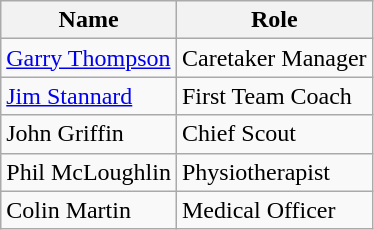<table class="wikitable">
<tr>
<th>Name</th>
<th>Role</th>
</tr>
<tr>
<td> <a href='#'>Garry Thompson</a></td>
<td>Caretaker Manager</td>
</tr>
<tr>
<td> <a href='#'>Jim Stannard</a></td>
<td>First Team Coach</td>
</tr>
<tr>
<td> John Griffin</td>
<td>Chief Scout</td>
</tr>
<tr>
<td> Phil McLoughlin</td>
<td>Physiotherapist</td>
</tr>
<tr>
<td> Colin Martin</td>
<td>Medical Officer</td>
</tr>
</table>
